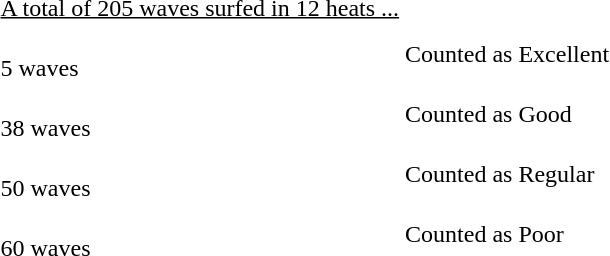<table class="MsoNormalTable">
<tr>
<td><u>A total of 205 waves surfed in 12 heats ...</u></td>
<td></td>
</tr>
<tr>
<td><br>5 waves</td>
<td>Counted as Excellent</td>
</tr>
<tr>
<td><br>38 waves</td>
<td>Counted as Good</td>
</tr>
<tr>
<td><br>50 waves</td>
<td>Counted as Regular</td>
</tr>
<tr>
<td><br>60 waves</td>
<td>Counted as Poor</td>
</tr>
</table>
